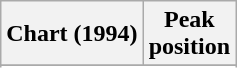<table class="wikitable sortable plainrowheaders" style="text-align:center">
<tr>
<th scope="col">Chart (1994)</th>
<th scope="col">Peak<br>position</th>
</tr>
<tr>
</tr>
<tr>
</tr>
</table>
